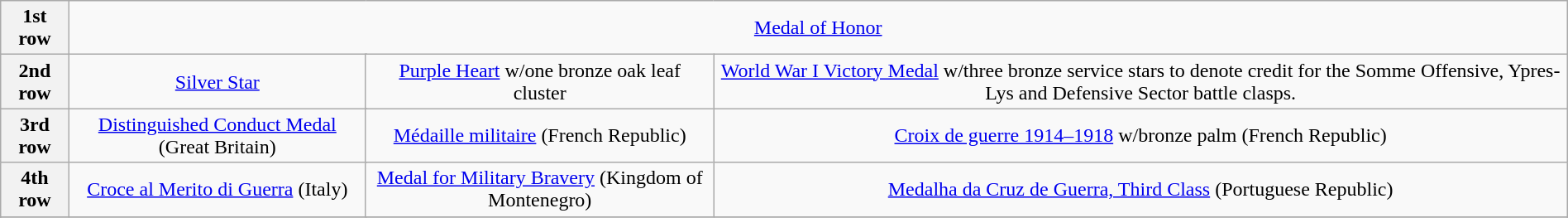<table class="wikitable" style="margin:1em auto; text-align:center;">
<tr>
<th>1st row</th>
<td colspan="7"><a href='#'>Medal of Honor</a></td>
</tr>
<tr>
<th>2nd row</th>
<td colspan="3"><a href='#'>Silver Star</a></td>
<td colspan="3"><a href='#'>Purple Heart</a> w/one bronze oak leaf cluster</td>
<td colspan="3"><a href='#'>World War I Victory Medal</a> w/three bronze service stars to denote credit for the Somme Offensive, Ypres-Lys and Defensive Sector battle clasps.</td>
</tr>
<tr>
<th>3rd row</th>
<td colspan="3"><a href='#'>Distinguished Conduct Medal</a> (Great Britain)</td>
<td colspan="3"><a href='#'>Médaille militaire</a> (French Republic)</td>
<td colspan="3"><a href='#'>Croix de guerre 1914–1918</a> w/bronze palm (French Republic)</td>
</tr>
<tr>
<th>4th row</th>
<td colspan="3"><a href='#'>Croce al Merito di Guerra</a> (Italy)</td>
<td colspan="3"><a href='#'>Medal for Military Bravery</a> (Kingdom of Montenegro)</td>
<td colspan="3"><a href='#'>Medalha da Cruz de Guerra, Third Class</a> (Portuguese Republic)</td>
</tr>
<tr>
</tr>
<tr>
</tr>
</table>
